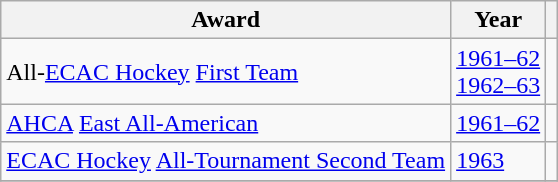<table class="wikitable">
<tr>
<th>Award</th>
<th>Year</th>
<th></th>
</tr>
<tr>
<td>All-<a href='#'>ECAC Hockey</a> <a href='#'>First Team</a></td>
<td><a href='#'>1961–62</a><br><a href='#'>1962–63</a></td>
<td></td>
</tr>
<tr>
<td><a href='#'>AHCA</a> <a href='#'>East All-American</a></td>
<td><a href='#'>1961–62</a></td>
<td></td>
</tr>
<tr>
<td><a href='#'>ECAC Hockey</a> <a href='#'>All-Tournament Second Team</a></td>
<td><a href='#'>1963</a></td>
<td></td>
</tr>
<tr>
</tr>
</table>
